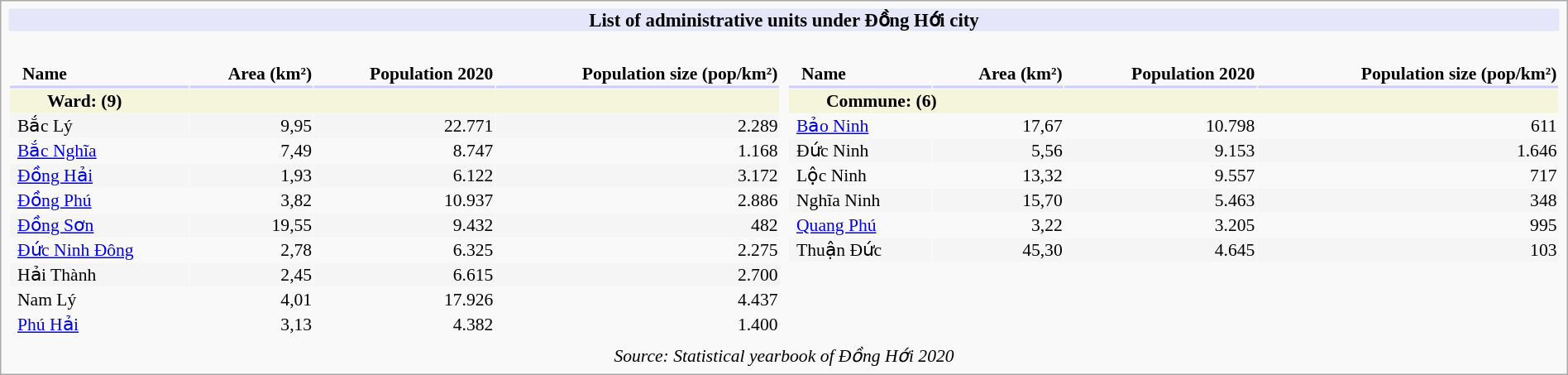<table cellpadding="0" cellspacing="6" width="100%" align="center" style="background: #f9f9f9; border: 1px #aaa solid; margin-top: 16px">
<tr>
<th colspan="3" style="background: #E6E6FA; font-size: 95%;">List of administrative units under Đồng Hới city</th>
</tr>
<tr>
<td width="50%" valign="top" style="background: #f9f9f9;"><br><table cellpadding="1" cellspacing="1" style="background: #f9f9f9; font-size: 90%; text-align: right;" width="100%">
<tr>
<th align="left" style="border-bottom: 2px solid #CCCCFF; padding-left: 10px; white-space:nowrap">Name</th>
<th style="border-bottom: 2px solid #CCCCFF;">Area (km²)</th>
<th style="border-bottom: 2px solid #CCCCFF;">Population 2020</th>
<th style="border-bottom: 2px solid #CCCCFF;">Population size (pop/km²)</th>
</tr>
<tr>
<td align="left" colspan="4" style="background: #F5F5DC; padding-left: 30px;"><strong>Ward: (9)</strong></td>
</tr>
<tr bgcolor="#f5f5f5">
<td align="left" style="padding-left: 6px; white-space:nowrap">Bắc Lý</td>
<td>9,95</td>
<td>22.771</td>
<td>2.289</td>
</tr>
<tr>
<td align="left" style="padding-left: 6px; white-space:nowrap"><a href='#'>Bắc Nghĩa</a></td>
<td>7,49</td>
<td>8.747</td>
<td>1.168</td>
</tr>
<tr bgcolor="#f5f5f5">
<td align="left" style="padding-left: 6px; white-space:nowrap"><a href='#'>Đồng Hải</a></td>
<td>1,93</td>
<td>6.122</td>
<td>3.172</td>
</tr>
<tr>
<td align="left" style="padding-left: 6px; white-space:nowrap"><a href='#'>Đồng Phú</a></td>
<td>3,82</td>
<td>10.937</td>
<td>2.886</td>
</tr>
<tr bgcolor="#f5f5f5">
<td align="left" style="padding-left: 6px; white-space:nowrap"><a href='#'>Đồng Sơn</a></td>
<td>19,55</td>
<td>9.432</td>
<td>482</td>
</tr>
<tr>
<td align="left" style="padding-left: 6px; white-space:nowrap"><a href='#'>Đức Ninh Đông</a></td>
<td>2,78</td>
<td>6.325</td>
<td>2.275</td>
</tr>
<tr bgcolor="#f5f5f5">
<td align="left" style="padding-left: 6px; white-space:nowrap">Hải Thành</td>
<td>2,45</td>
<td>6.615</td>
<td>2.700</td>
</tr>
<tr>
<td align="left" style="padding-left: 6px; white-space:nowrap">Nam Lý</td>
<td>4,01</td>
<td>17.926</td>
<td>4.437</td>
</tr>
<tr>
<td align="left" style="padding-left: 6px; white-space:nowrap"><a href='#'>Phú Hải</a></td>
<td>3,13</td>
<td>4.382</td>
<td>1.400</td>
</tr>
</table>
</td>
<td width="50%" valign="top" style="background: #f9f9f9;"><br><table cellpadding="1" cellspacing="1" style="background: #f9f9f9; font-size: 90%; text-align: right;" width="100%">
<tr>
<th align="left" style="border-bottom: 2px solid #CCCCFF; padding-left: 10px; white-space:nowrap">Name</th>
<th style="border-bottom: 2px solid #CCCCFF;">Area (km²)</th>
<th style="border-bottom: 2px solid #CCCCFF;">Population 2020</th>
<th style="border-bottom: 2px solid #CCCCFF;">Population size (pop/km²)</th>
</tr>
<tr bgcolor="#f5f5f5">
<td align="left" colspan="4" style="background: #F5F5DC; padding-left: 30px;"><strong>Commune: (6)</strong></td>
</tr>
<tr>
<td align="left" style="padding-left: 6px; white-space:nowrap"><a href='#'>Bảo Ninh</a></td>
<td>17,67</td>
<td>10.798</td>
<td>611</td>
</tr>
<tr bgcolor="#f5f5f5">
<td align="left" style="padding-left: 6px; white-space:nowrap">Đức Ninh</td>
<td>5,56</td>
<td>9.153</td>
<td>1.646</td>
</tr>
<tr>
<td align="left" style="padding-left: 6px; white-space:nowrap">Lộc Ninh</td>
<td>13,32</td>
<td>9.557</td>
<td>717</td>
</tr>
<tr bgcolor="#f5f5f5">
<td align="left" style="padding-left: 6px; white-space:nowrap">Nghĩa Ninh</td>
<td>15,70</td>
<td>5.463</td>
<td>348</td>
</tr>
<tr>
<td align="left" style="padding-left: 6px; white-space:nowrap"><a href='#'>Quang Phú</a></td>
<td>3,22</td>
<td>3.205</td>
<td>995</td>
</tr>
<tr bgcolor="#f5f5f5">
<td align="left" style="padding-left: 6px; white-space:nowrap">Thuận Đức</td>
<td>45,30</td>
<td>4.645</td>
<td>103</td>
</tr>
</table>
</td>
</tr>
<tr>
<td colspan="14" style="text-align: center; font-size:90%;"><em>Source:  Statistical yearbook of Đồng Hới 2020</td>
</tr>
</table>
